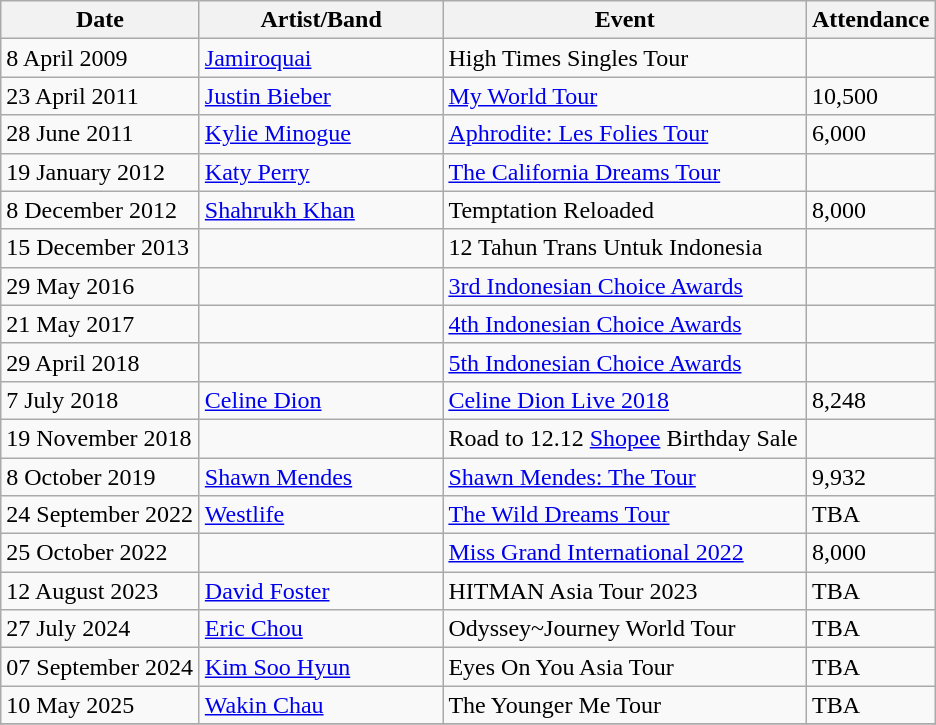<table class="wikitable">
<tr>
<th width="125">Date</th>
<th width="155">Artist/Band</th>
<th width="235">Event</th>
<th>Attendance</th>
</tr>
<tr>
<td>8 April 2009</td>
<td><a href='#'>Jamiroquai</a></td>
<td>High Times Singles Tour</td>
<td></td>
</tr>
<tr>
<td>23 April 2011</td>
<td><a href='#'>Justin Bieber</a></td>
<td><a href='#'>My World Tour</a></td>
<td>10,500</td>
</tr>
<tr>
<td>28 June 2011</td>
<td><a href='#'>Kylie Minogue</a></td>
<td><a href='#'>Aphrodite: Les Folies Tour</a></td>
<td>6,000</td>
</tr>
<tr>
<td>19 January 2012</td>
<td><a href='#'>Katy Perry</a></td>
<td><a href='#'>The California Dreams Tour</a></td>
<td></td>
</tr>
<tr>
<td>8 December 2012</td>
<td><a href='#'>Shahrukh Khan</a></td>
<td>Temptation Reloaded</td>
<td>8,000</td>
</tr>
<tr>
<td>15 December 2013</td>
<td></td>
<td>12 Tahun Trans Untuk Indonesia</td>
<td></td>
</tr>
<tr>
<td>29 May 2016</td>
<td></td>
<td><a href='#'>3rd Indonesian Choice Awards</a></td>
<td></td>
</tr>
<tr>
<td>21 May 2017</td>
<td></td>
<td><a href='#'>4th Indonesian Choice Awards</a></td>
<td></td>
</tr>
<tr>
<td>29 April 2018</td>
<td></td>
<td><a href='#'>5th Indonesian Choice Awards</a></td>
<td></td>
</tr>
<tr>
<td>7 July 2018</td>
<td><a href='#'>Celine Dion</a></td>
<td><a href='#'>Celine Dion Live 2018</a></td>
<td>8,248</td>
</tr>
<tr>
<td>19 November 2018</td>
<td></td>
<td>Road to 12.12 <a href='#'>Shopee</a> Birthday Sale</td>
<td></td>
</tr>
<tr>
<td>8 October 2019</td>
<td><a href='#'>Shawn Mendes</a></td>
<td><a href='#'>Shawn Mendes: The Tour</a></td>
<td>9,932</td>
</tr>
<tr>
<td>24 September 2022</td>
<td><a href='#'>Westlife</a></td>
<td><a href='#'>The Wild Dreams Tour</a></td>
<td>TBA</td>
</tr>
<tr>
<td>25 October 2022</td>
<td></td>
<td><a href='#'>Miss Grand International 2022</a></td>
<td>8,000</td>
</tr>
<tr>
<td>12 August 2023</td>
<td><a href='#'>David Foster</a></td>
<td>HITMAN Asia Tour 2023</td>
<td>TBA</td>
</tr>
<tr>
<td>27 July 2024</td>
<td><a href='#'>Eric Chou</a></td>
<td>Odyssey~Journey World Tour</td>
<td>TBA</td>
</tr>
<tr>
<td>07 September 2024</td>
<td><a href='#'>Kim Soo Hyun</a></td>
<td>Eyes On You Asia Tour</td>
<td>TBA</td>
</tr>
<tr>
<td>10 May 2025</td>
<td><a href='#'>Wakin Chau</a></td>
<td>The Younger Me Tour</td>
<td>TBA</td>
</tr>
<tr>
</tr>
</table>
